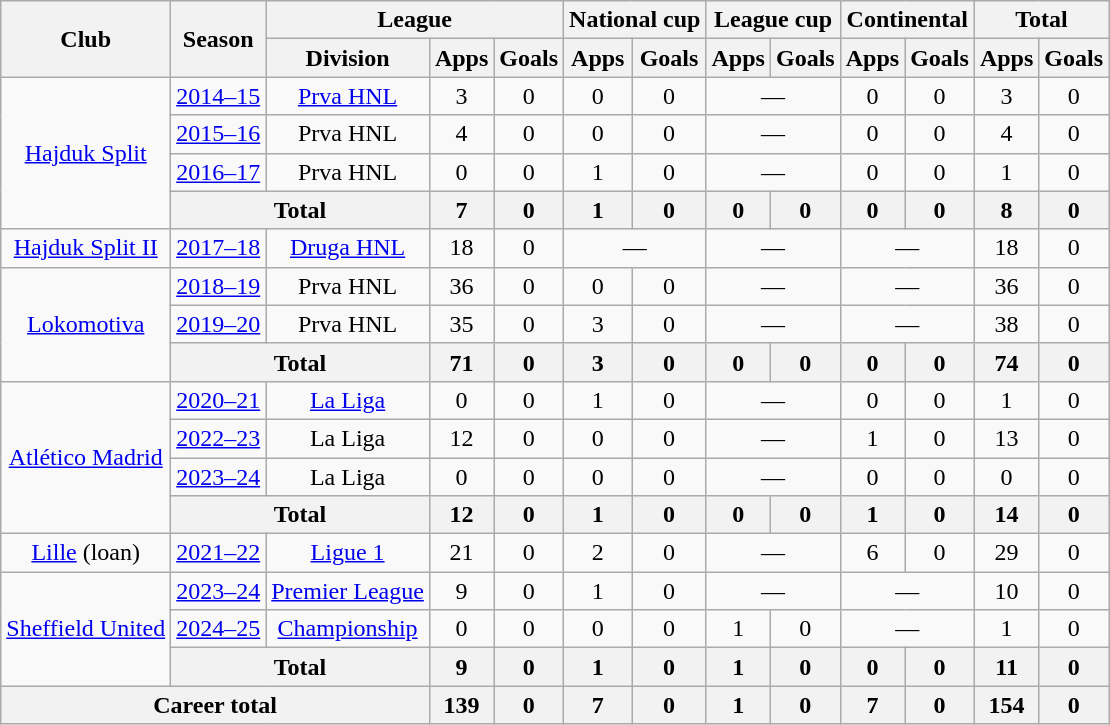<table class="wikitable" style="text-align: center">
<tr>
<th rowspan="2">Club</th>
<th rowspan="2">Season</th>
<th colspan="3">League</th>
<th colspan="2">National cup</th>
<th colspan="2">League cup</th>
<th colspan="2">Continental</th>
<th colspan="2">Total</th>
</tr>
<tr>
<th>Division</th>
<th>Apps</th>
<th>Goals</th>
<th>Apps</th>
<th>Goals</th>
<th>Apps</th>
<th>Goals</th>
<th>Apps</th>
<th>Goals</th>
<th>Apps</th>
<th>Goals</th>
</tr>
<tr>
<td rowspan="4"><a href='#'>Hajduk Split</a></td>
<td><a href='#'>2014–15</a></td>
<td><a href='#'>Prva HNL</a></td>
<td>3</td>
<td>0</td>
<td>0</td>
<td>0</td>
<td colspan="2">—</td>
<td>0</td>
<td>0</td>
<td>3</td>
<td>0</td>
</tr>
<tr>
<td><a href='#'>2015–16</a></td>
<td>Prva HNL</td>
<td>4</td>
<td>0</td>
<td>0</td>
<td>0</td>
<td colspan="2">—</td>
<td>0</td>
<td>0</td>
<td>4</td>
<td>0</td>
</tr>
<tr>
<td><a href='#'>2016–17</a></td>
<td>Prva HNL</td>
<td>0</td>
<td>0</td>
<td>1</td>
<td>0</td>
<td colspan="2">—</td>
<td>0</td>
<td>0</td>
<td>1</td>
<td>0</td>
</tr>
<tr>
<th colspan="2">Total</th>
<th>7</th>
<th>0</th>
<th>1</th>
<th>0</th>
<th>0</th>
<th>0</th>
<th>0</th>
<th>0</th>
<th>8</th>
<th>0</th>
</tr>
<tr>
<td><a href='#'>Hajduk Split II</a></td>
<td><a href='#'>2017–18</a></td>
<td><a href='#'>Druga HNL</a></td>
<td>18</td>
<td>0</td>
<td colspan="2">—</td>
<td colspan="2">—</td>
<td colspan="2">—</td>
<td>18</td>
<td>0</td>
</tr>
<tr>
<td rowspan="3"><a href='#'>Lokomotiva</a></td>
<td><a href='#'>2018–19</a></td>
<td>Prva HNL</td>
<td>36</td>
<td>0</td>
<td>0</td>
<td>0</td>
<td colspan="2">—</td>
<td colspan="2">—</td>
<td>36</td>
<td>0</td>
</tr>
<tr>
<td><a href='#'>2019–20</a></td>
<td>Prva HNL</td>
<td>35</td>
<td>0</td>
<td>3</td>
<td>0</td>
<td colspan="2">—</td>
<td colspan="2">—</td>
<td>38</td>
<td>0</td>
</tr>
<tr>
<th colspan="2">Total</th>
<th>71</th>
<th>0</th>
<th>3</th>
<th>0</th>
<th>0</th>
<th>0</th>
<th>0</th>
<th>0</th>
<th>74</th>
<th>0</th>
</tr>
<tr>
<td rowspan="4"><a href='#'>Atlético Madrid</a></td>
<td><a href='#'>2020–21</a></td>
<td><a href='#'>La Liga</a></td>
<td>0</td>
<td>0</td>
<td>1</td>
<td>0</td>
<td colspan="2">—</td>
<td>0</td>
<td>0</td>
<td>1</td>
<td>0</td>
</tr>
<tr>
<td><a href='#'>2022–23</a></td>
<td>La Liga</td>
<td>12</td>
<td>0</td>
<td>0</td>
<td>0</td>
<td colspan="2">—</td>
<td>1</td>
<td>0</td>
<td>13</td>
<td>0</td>
</tr>
<tr>
<td><a href='#'>2023–24</a></td>
<td>La Liga</td>
<td>0</td>
<td>0</td>
<td>0</td>
<td>0</td>
<td colspan="2">—</td>
<td>0</td>
<td>0</td>
<td>0</td>
<td>0</td>
</tr>
<tr>
<th colspan="2">Total</th>
<th>12</th>
<th>0</th>
<th>1</th>
<th>0</th>
<th>0</th>
<th>0</th>
<th>1</th>
<th>0</th>
<th>14</th>
<th>0</th>
</tr>
<tr>
<td><a href='#'>Lille</a> (loan)</td>
<td><a href='#'>2021–22</a></td>
<td><a href='#'>Ligue 1</a></td>
<td>21</td>
<td>0</td>
<td>2</td>
<td>0</td>
<td colspan="2">—</td>
<td>6</td>
<td>0</td>
<td>29</td>
<td>0</td>
</tr>
<tr>
<td rowspan="3"><a href='#'>Sheffield United</a></td>
<td><a href='#'>2023–24</a></td>
<td><a href='#'>Premier League</a></td>
<td>9</td>
<td>0</td>
<td>1</td>
<td>0</td>
<td colspan="2">—</td>
<td colspan="2">—</td>
<td>10</td>
<td>0</td>
</tr>
<tr>
<td><a href='#'>2024–25</a></td>
<td><a href='#'>Championship</a></td>
<td>0</td>
<td>0</td>
<td>0</td>
<td>0</td>
<td>1</td>
<td>0</td>
<td colspan="2">—</td>
<td>1</td>
<td>0</td>
</tr>
<tr>
<th colspan="2">Total</th>
<th>9</th>
<th>0</th>
<th>1</th>
<th>0</th>
<th>1</th>
<th>0</th>
<th>0</th>
<th>0</th>
<th>11</th>
<th>0</th>
</tr>
<tr>
<th colspan="3">Career total</th>
<th>139</th>
<th>0</th>
<th>7</th>
<th>0</th>
<th>1</th>
<th>0</th>
<th>7</th>
<th>0</th>
<th>154</th>
<th>0</th>
</tr>
</table>
